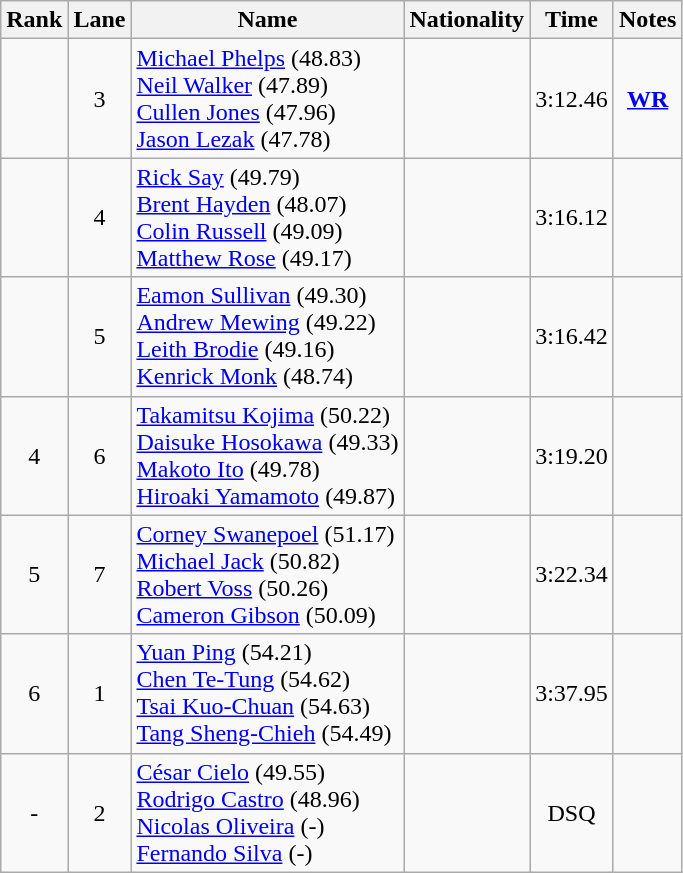<table class="wikitable sortable" style="text-align:center">
<tr>
<th>Rank</th>
<th>Lane</th>
<th>Name</th>
<th>Nationality</th>
<th>Time</th>
<th>Notes</th>
</tr>
<tr>
<td></td>
<td>3</td>
<td align=left><a href='#'>Michael Phelps</a> (48.83) <br> <a href='#'>Neil Walker</a> (47.89) <br> <a href='#'>Cullen Jones</a> (47.96) <br> <a href='#'>Jason Lezak</a> (47.78)</td>
<td align=left></td>
<td>3:12.46</td>
<td><strong><a href='#'>WR</a></strong></td>
</tr>
<tr>
<td></td>
<td>4</td>
<td align=left><a href='#'>Rick Say</a> (49.79) <br><a href='#'>Brent Hayden</a> (48.07) <br><a href='#'>Colin Russell</a> (49.09) <br><a href='#'>Matthew Rose</a> (49.17)</td>
<td align=left></td>
<td>3:16.12</td>
<td></td>
</tr>
<tr>
<td></td>
<td>5</td>
<td align=left><a href='#'>Eamon Sullivan</a> (49.30) <br> <a href='#'>Andrew Mewing</a> (49.22) <br> <a href='#'>Leith Brodie</a> (49.16) <br> <a href='#'>Kenrick Monk</a> (48.74)</td>
<td align=left></td>
<td>3:16.42</td>
<td></td>
</tr>
<tr>
<td>4</td>
<td>6</td>
<td align=left><a href='#'>Takamitsu Kojima</a> (50.22) <br> <a href='#'>Daisuke Hosokawa</a> (49.33) <br> <a href='#'>Makoto Ito</a> (49.78) <br> <a href='#'>Hiroaki Yamamoto</a> (49.87)</td>
<td align=left></td>
<td>3:19.20</td>
<td></td>
</tr>
<tr>
<td>5</td>
<td>7</td>
<td align=left><a href='#'>Corney Swanepoel</a> (51.17) <br> <a href='#'>Michael Jack</a> (50.82) <br> <a href='#'>Robert Voss</a> (50.26) <br> <a href='#'>Cameron Gibson</a> (50.09)</td>
<td align=left></td>
<td>3:22.34</td>
<td></td>
</tr>
<tr>
<td>6</td>
<td>1</td>
<td align=left><a href='#'>Yuan Ping</a> (54.21) <br><a href='#'>Chen Te-Tung</a> (54.62) <br><a href='#'>Tsai Kuo-Chuan</a> (54.63) <br><a href='#'>Tang Sheng-Chieh</a> (54.49)</td>
<td align=left></td>
<td>3:37.95</td>
<td></td>
</tr>
<tr>
<td>-</td>
<td>2</td>
<td align=left><a href='#'>César Cielo</a> (49.55) <br><a href='#'>Rodrigo Castro</a> (48.96) <br><a href='#'>Nicolas Oliveira</a> (-) <br><a href='#'>Fernando Silva</a> (-)</td>
<td align=left></td>
<td>DSQ</td>
<td></td>
</tr>
</table>
